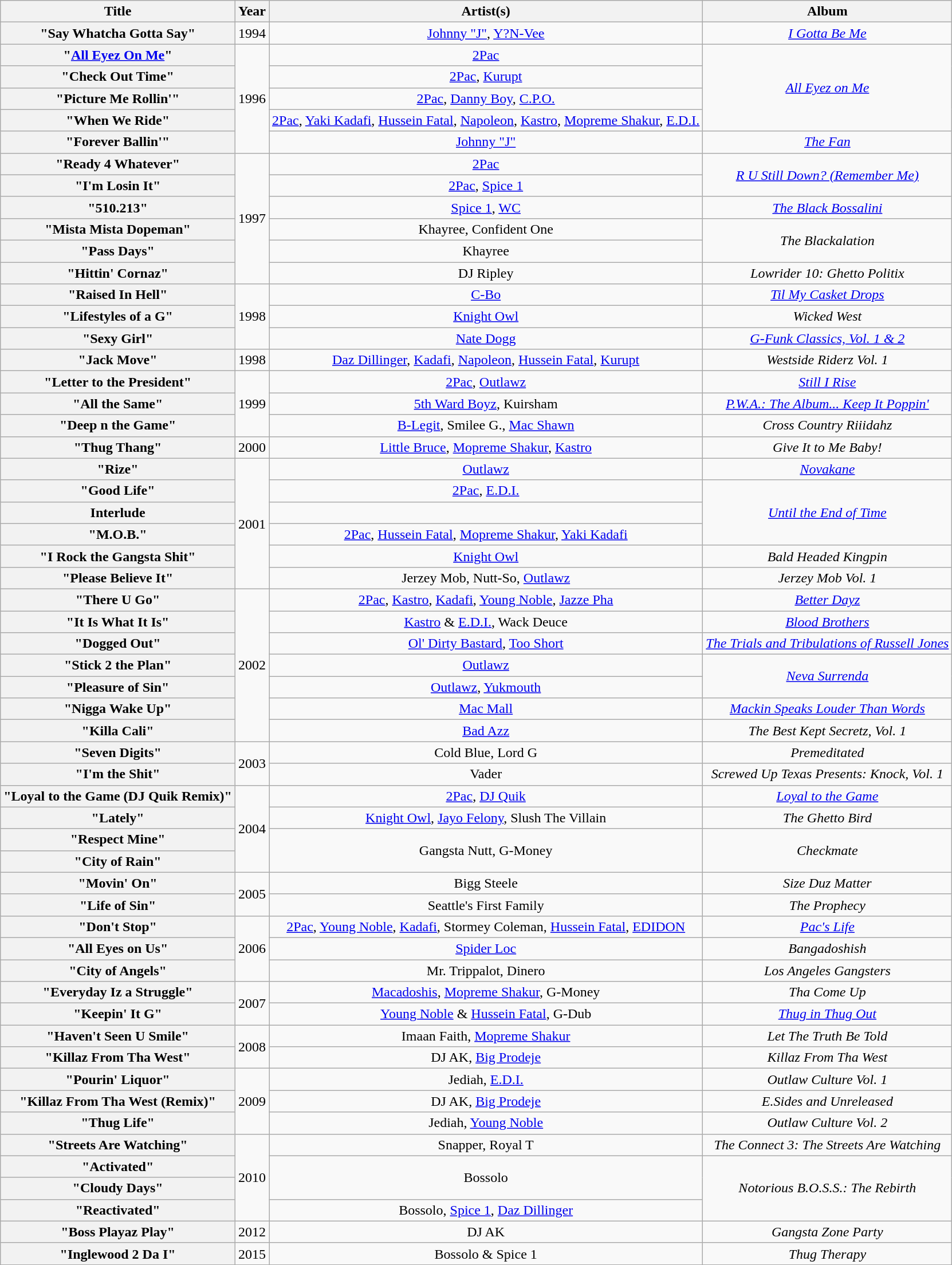<table class="wikitable plainrowheaders" style="text-align:center;">
<tr>
<th scope="col">Title</th>
<th scope="col">Year</th>
<th scope="col">Artist(s)</th>
<th scope="col">Album</th>
</tr>
<tr>
<th scope="row">"Say Whatcha Gotta Say"</th>
<td>1994</td>
<td><a href='#'>Johnny "J"</a>, <a href='#'>Y?N-Vee</a></td>
<td><em><a href='#'>I Gotta Be Me</a></em></td>
</tr>
<tr>
<th scope="row">"<a href='#'>All Eyez On Me</a>"</th>
<td rowspan="5">1996</td>
<td><a href='#'>2Pac</a></td>
<td rowspan="4"><em><a href='#'>All Eyez on Me</a></em></td>
</tr>
<tr>
<th scope="row">"Check Out Time"</th>
<td><a href='#'>2Pac</a>, <a href='#'>Kurupt</a></td>
</tr>
<tr>
<th scope="row">"Picture Me Rollin'"</th>
<td><a href='#'>2Pac</a>, <a href='#'>Danny Boy</a>, <a href='#'>C.P.O.</a></td>
</tr>
<tr>
<th scope="row">"When We Ride"</th>
<td><a href='#'>2Pac</a>, <a href='#'>Yaki Kadafi</a>, <a href='#'>Hussein Fatal</a>, <a href='#'>Napoleon</a>, <a href='#'>Kastro</a>, <a href='#'>Mopreme Shakur</a>, <a href='#'>E.D.I.</a></td>
</tr>
<tr>
<th scope="row">"Forever Ballin'"</th>
<td><a href='#'>Johnny "J"</a></td>
<td><em><a href='#'>The Fan</a></em></td>
</tr>
<tr>
<th scope="row">"Ready 4 Whatever"</th>
<td rowspan="6">1997</td>
<td><a href='#'>2Pac</a></td>
<td rowspan="2"><em><a href='#'>R U Still Down? (Remember Me)</a></em></td>
</tr>
<tr>
<th scope="row">"I'm Losin It"</th>
<td><a href='#'>2Pac</a>, <a href='#'>Spice 1</a></td>
</tr>
<tr>
<th scope="row">"510.213"</th>
<td><a href='#'>Spice 1</a>, <a href='#'>WC</a></td>
<td><em><a href='#'>The Black Bossalini</a></em></td>
</tr>
<tr>
<th scope="row">"Mista Mista Dopeman"</th>
<td>Khayree, Confident One</td>
<td rowspan="2"><em>The Blackalation</em></td>
</tr>
<tr>
<th scope="row">"Pass Days"</th>
<td>Khayree</td>
</tr>
<tr>
<th scope="row">"Hittin' Cornaz"</th>
<td>DJ Ripley</td>
<td><em>Lowrider 10: Ghetto Politix</em></td>
</tr>
<tr>
<th scope="row">"Raised In Hell"</th>
<td rowspan="3">1998</td>
<td><a href='#'>C-Bo</a></td>
<td><em><a href='#'>Til My Casket Drops</a></em></td>
</tr>
<tr>
<th scope="row">"Lifestyles of a G"</th>
<td><a href='#'>Knight Owl</a></td>
<td><em>Wicked West</em></td>
</tr>
<tr>
<th scope="row">"Sexy Girl"</th>
<td><a href='#'>Nate Dogg</a></td>
<td><em><a href='#'>G-Funk Classics, Vol. 1 & 2</a></em></td>
</tr>
<tr>
<th scope="row">"Jack Move"</th>
<td>1998</td>
<td><a href='#'>Daz Dillinger</a>, <a href='#'>Kadafi</a>, <a href='#'>Napoleon</a>, <a href='#'>Hussein Fatal</a>, <a href='#'>Kurupt</a></td>
<td><em>Westside Riderz Vol. 1</em></td>
</tr>
<tr>
<th scope="row">"Letter to the President"</th>
<td rowspan="3">1999</td>
<td><a href='#'>2Pac</a>, <a href='#'>Outlawz</a></td>
<td><em><a href='#'>Still I Rise</a></em></td>
</tr>
<tr>
<th scope="row">"All the Same"</th>
<td><a href='#'>5th Ward Boyz</a>, Kuirsham</td>
<td><em><a href='#'>P.W.A.: The Album... Keep It Poppin'</a></em></td>
</tr>
<tr>
<th scope="row">"Deep n the Game"</th>
<td><a href='#'>B-Legit</a>, Smilee G., <a href='#'>Mac Shawn</a></td>
<td><em>Cross Country Riiidahz</em></td>
</tr>
<tr>
<th scope="row">"Thug Thang"</th>
<td>2000</td>
<td><a href='#'>Little Bruce</a>, <a href='#'>Mopreme Shakur</a>, <a href='#'>Kastro</a></td>
<td><em>Give It to Me Baby!</em></td>
</tr>
<tr>
<th scope="row">"Rize"</th>
<td rowspan="6">2001</td>
<td><a href='#'>Outlawz</a></td>
<td><em><a href='#'>Novakane</a></em></td>
</tr>
<tr>
<th scope="row">"Good Life"</th>
<td><a href='#'>2Pac</a>, <a href='#'>E.D.I.</a></td>
<td rowspan="3"><em><a href='#'>Until the End of Time</a></em></td>
</tr>
<tr>
<th scope="row">Interlude</th>
<td></td>
</tr>
<tr>
<th scope="row">"M.O.B."</th>
<td><a href='#'>2Pac</a>, <a href='#'>Hussein Fatal</a>, <a href='#'>Mopreme Shakur</a>, <a href='#'>Yaki Kadafi</a></td>
</tr>
<tr>
<th scope="row">"I Rock the Gangsta Shit"</th>
<td><a href='#'>Knight Owl</a></td>
<td><em>Bald Headed Kingpin</em></td>
</tr>
<tr>
<th scope="row">"Please Believe It"</th>
<td>Jerzey Mob, Nutt-So, <a href='#'>Outlawz</a></td>
<td><em>Jerzey Mob Vol. 1</em></td>
</tr>
<tr>
<th scope="row">"There U Go"</th>
<td rowspan="7">2002</td>
<td><a href='#'>2Pac</a>, <a href='#'>Kastro</a>, <a href='#'>Kadafi</a>, <a href='#'>Young Noble</a>, <a href='#'>Jazze Pha</a></td>
<td><em><a href='#'>Better Dayz</a></em></td>
</tr>
<tr>
<th scope="row">"It Is What It Is"</th>
<td><a href='#'>Kastro</a> & <a href='#'>E.D.I.</a>, Wack Deuce</td>
<td><em><a href='#'>Blood Brothers</a></em></td>
</tr>
<tr>
<th scope="row">"Dogged Out"</th>
<td><a href='#'>Ol' Dirty Bastard</a>, <a href='#'>Too Short</a></td>
<td><em><a href='#'>The Trials and Tribulations of Russell Jones</a></em></td>
</tr>
<tr>
<th scope="row">"Stick 2 the Plan"</th>
<td><a href='#'>Outlawz</a></td>
<td rowspan="2"><em><a href='#'>Neva Surrenda</a></em></td>
</tr>
<tr>
<th scope="row">"Pleasure of Sin"</th>
<td><a href='#'>Outlawz</a>, <a href='#'>Yukmouth</a></td>
</tr>
<tr>
<th scope="row">"Nigga Wake Up"</th>
<td><a href='#'>Mac Mall</a></td>
<td><em><a href='#'>Mackin Speaks Louder Than Words</a></em></td>
</tr>
<tr>
<th scope="row">"Killa Cali"</th>
<td><a href='#'>Bad Azz</a></td>
<td><em>The Best Kept Secretz, Vol. 1</em></td>
</tr>
<tr>
<th scope="row">"Seven Digits"</th>
<td rowspan="2">2003</td>
<td>Cold Blue, Lord G</td>
<td><em>Premeditated</em></td>
</tr>
<tr>
<th scope="row">"I'm the Shit"</th>
<td>Vader</td>
<td><em>Screwed Up Texas Presents: Knock, Vol. 1</em></td>
</tr>
<tr>
<th scope="row">"Loyal to the Game (DJ Quik Remix)"</th>
<td rowspan="4">2004</td>
<td><a href='#'>2Pac</a>, <a href='#'>DJ Quik</a></td>
<td><em><a href='#'>Loyal to the Game</a></em></td>
</tr>
<tr>
<th scope="row">"Lately"</th>
<td><a href='#'>Knight Owl</a>, <a href='#'>Jayo Felony</a>, Slush The Villain</td>
<td><em>The Ghetto Bird</em></td>
</tr>
<tr>
<th scope="row">"Respect Mine"</th>
<td rowspan="2">Gangsta Nutt, G-Money</td>
<td rowspan="2"><em>Checkmate</em></td>
</tr>
<tr>
<th scope="row">"City of Rain"</th>
</tr>
<tr>
<th scope="row">"Movin' On"</th>
<td rowspan="2">2005</td>
<td>Bigg Steele</td>
<td><em>Size Duz Matter</em></td>
</tr>
<tr>
<th scope="row">"Life of Sin"</th>
<td>Seattle's First Family</td>
<td><em>The Prophecy</em></td>
</tr>
<tr>
<th scope="row">"Don't Stop"</th>
<td rowspan="3">2006</td>
<td><a href='#'>2Pac</a>, <a href='#'>Young Noble</a>, <a href='#'>Kadafi</a>, Stormey Coleman, <a href='#'>Hussein Fatal</a>, <a href='#'>EDIDON</a></td>
<td><em><a href='#'>Pac's Life</a></em></td>
</tr>
<tr>
<th scope="row">"All Eyes on Us"</th>
<td><a href='#'>Spider Loc</a></td>
<td><em>Bangadoshish</em></td>
</tr>
<tr>
<th scope="row">"City of Angels"</th>
<td>Mr. Trippalot, Dinero</td>
<td><em>Los Angeles Gangsters</em></td>
</tr>
<tr>
<th scope="row">"Everyday Iz a Struggle"</th>
<td rowspan="2">2007</td>
<td><a href='#'>Macadoshis</a>, <a href='#'>Mopreme Shakur</a>, G-Money</td>
<td><em>Tha Come Up</em></td>
</tr>
<tr>
<th scope="row">"Keepin' It G"</th>
<td><a href='#'>Young Noble</a> & <a href='#'>Hussein Fatal</a>, G-Dub</td>
<td><em><a href='#'>Thug in Thug Out</a></em></td>
</tr>
<tr>
<th scope="row">"Haven't Seen U Smile"</th>
<td rowspan="2">2008</td>
<td>Imaan Faith, <a href='#'>Mopreme Shakur</a></td>
<td><em>Let The Truth Be Told</em></td>
</tr>
<tr>
<th scope="row">"Killaz From Tha West"</th>
<td>DJ AK, <a href='#'>Big Prodeje</a></td>
<td><em>Killaz From Tha West</em></td>
</tr>
<tr>
<th scope="row">"Pourin' Liquor"</th>
<td rowspan="3">2009</td>
<td>Jediah, <a href='#'>E.D.I.</a></td>
<td><em>Outlaw Culture Vol. 1</em></td>
</tr>
<tr>
<th scope="row">"Killaz From Tha West (Remix)"</th>
<td>DJ AK, <a href='#'>Big Prodeje</a></td>
<td><em>E.Sides and Unreleased</em></td>
</tr>
<tr>
<th scope="row">"Thug Life"</th>
<td>Jediah, <a href='#'>Young Noble</a></td>
<td><em>Outlaw Culture Vol. 2</em></td>
</tr>
<tr>
<th scope="row">"Streets Are Watching"</th>
<td rowspan="4">2010</td>
<td>Snapper, Royal T</td>
<td><em>The Connect 3: The Streets Are Watching</em></td>
</tr>
<tr>
<th scope="row">"Activated"</th>
<td rowspan="2">Bossolo</td>
<td rowspan="3"><em>Notorious B.O.S.S.: The Rebirth</em></td>
</tr>
<tr>
<th scope="row">"Cloudy Days"</th>
</tr>
<tr>
<th scope="row">"Reactivated"</th>
<td>Bossolo, <a href='#'>Spice 1</a>, <a href='#'>Daz Dillinger</a></td>
</tr>
<tr>
<th scope="row">"Boss Playaz Play"</th>
<td>2012</td>
<td>DJ AK</td>
<td><em>Gangsta Zone Party</em></td>
</tr>
<tr>
<th scope="row">"Inglewood 2 Da I"</th>
<td rowspan="1">2015</td>
<td>Bossolo & Spice 1</td>
<td><em>Thug Therapy</em></td>
</tr>
<tr>
</tr>
</table>
